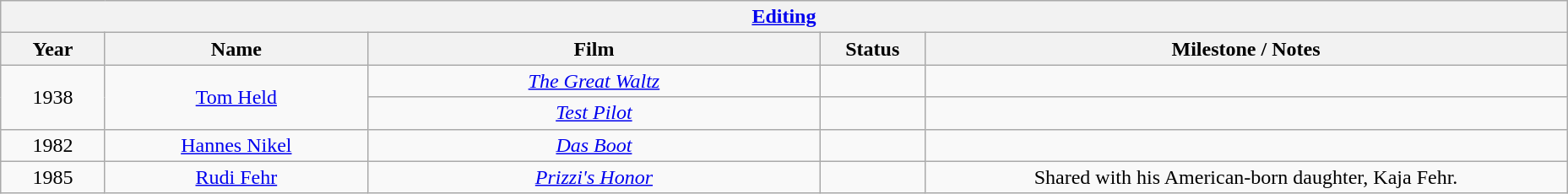<table class="wikitable" style="text-align: center">
<tr>
<th colspan=6 style="text-align:center;"><a href='#'>Editing</a></th>
</tr>
<tr>
<th style="width:075px;">Year</th>
<th style="width:200px;">Name</th>
<th style="width:350px;">Film</th>
<th style="width:075px;">Status</th>
<th style="width:500px;">Milestone / Notes</th>
</tr>
<tr>
<td style="text-align: center" rowspan=2>1938</td>
<td rowspan="2"><a href='#'>Tom Held</a></td>
<td><em><a href='#'>The Great Waltz</a></em></td>
<td></td>
<td></td>
</tr>
<tr>
<td><em><a href='#'>Test Pilot</a></em></td>
<td></td>
<td></td>
</tr>
<tr>
<td>1982</td>
<td><a href='#'>Hannes Nikel</a></td>
<td><em><a href='#'>Das Boot</a></em></td>
<td></td>
<td></td>
</tr>
<tr>
<td style="text-align: center">1985</td>
<td><a href='#'>Rudi Fehr</a></td>
<td><em><a href='#'>Prizzi's Honor</a></em></td>
<td></td>
<td>Shared with his American-born daughter, Kaja Fehr.</td>
</tr>
</table>
